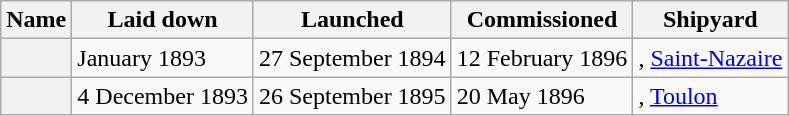<table class="wikitable plainrowheaders">
<tr>
<th scope="col">Name</th>
<th scope="col">Laid down</th>
<th scope="col">Launched</th>
<th scope="col">Commissioned</th>
<th scope="col">Shipyard</th>
</tr>
<tr>
<th scope="row"></th>
<td>January 1893</td>
<td>27 September 1894</td>
<td>12 February 1896</td>
<td>, <a href='#'>Saint-Nazaire</a></td>
</tr>
<tr>
<th scope="row"></th>
<td>4 December 1893</td>
<td>26 September 1895</td>
<td>20 May 1896</td>
<td>, <a href='#'>Toulon</a></td>
</tr>
</table>
